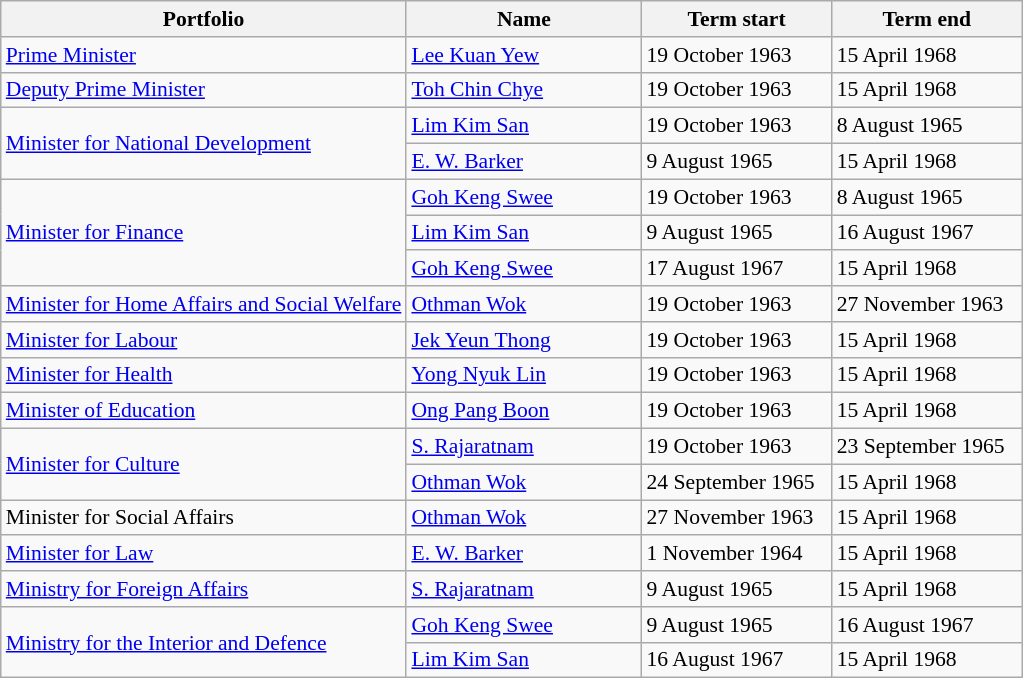<table class="wikitable unsortable" style="font-size: 90%;">
<tr>
<th scope="col">Portfolio</th>
<th scope="col" width="150px">Name</th>
<th scope="col" width="120px">Term start</th>
<th scope="col" width="120px">Term end</th>
</tr>
<tr>
<td><a href='#'>Prime Minister</a></td>
<td><a href='#'>Lee Kuan Yew</a></td>
<td>19 October 1963</td>
<td>15 April 1968</td>
</tr>
<tr>
<td><a href='#'>Deputy Prime Minister</a></td>
<td><a href='#'>Toh Chin Chye</a></td>
<td>19 October 1963</td>
<td>15 April 1968</td>
</tr>
<tr>
<td rowspan="2"><a href='#'>Minister for National Development</a></td>
<td><a href='#'>Lim Kim San</a></td>
<td>19 October 1963</td>
<td>8 August 1965</td>
</tr>
<tr>
<td><a href='#'>E. W. Barker</a></td>
<td>9 August 1965</td>
<td>15 April 1968</td>
</tr>
<tr>
<td rowspan="3"><a href='#'>Minister for Finance</a></td>
<td><a href='#'>Goh Keng Swee</a></td>
<td>19 October 1963</td>
<td>8 August 1965</td>
</tr>
<tr>
<td><a href='#'>Lim Kim San</a></td>
<td>9 August 1965</td>
<td>16 August 1967</td>
</tr>
<tr>
<td><a href='#'>Goh Keng Swee</a></td>
<td>17 August 1967</td>
<td>15 April 1968</td>
</tr>
<tr>
<td><a href='#'>Minister for Home Affairs and Social Welfare</a></td>
<td><a href='#'>Othman Wok</a></td>
<td>19 October 1963</td>
<td>27 November 1963</td>
</tr>
<tr>
<td><a href='#'>Minister for Labour</a></td>
<td><a href='#'>Jek Yeun Thong</a></td>
<td>19 October 1963</td>
<td>15 April 1968</td>
</tr>
<tr>
<td><a href='#'>Minister for Health</a></td>
<td><a href='#'>Yong Nyuk Lin</a></td>
<td>19 October 1963</td>
<td>15 April 1968</td>
</tr>
<tr>
<td><a href='#'>Minister of Education</a></td>
<td><a href='#'>Ong Pang Boon</a></td>
<td>19 October 1963</td>
<td>15 April 1968</td>
</tr>
<tr>
<td rowspan="2"><a href='#'>Minister for Culture</a></td>
<td><a href='#'>S. Rajaratnam</a></td>
<td>19 October 1963</td>
<td>23 September 1965</td>
</tr>
<tr>
<td><a href='#'>Othman Wok</a></td>
<td>24 September 1965</td>
<td>15 April 1968</td>
</tr>
<tr>
<td>Minister for Social Affairs</td>
<td><a href='#'>Othman Wok</a></td>
<td>27 November 1963</td>
<td>15 April 1968</td>
</tr>
<tr>
<td><a href='#'>Minister for Law</a></td>
<td><a href='#'>E. W. Barker</a></td>
<td>1 November 1964</td>
<td>15 April 1968</td>
</tr>
<tr>
<td><a href='#'>Ministry for Foreign Affairs</a></td>
<td><a href='#'>S. Rajaratnam</a></td>
<td>9 August 1965</td>
<td>15 April 1968</td>
</tr>
<tr>
<td rowspan="2"><a href='#'>Ministry for the Interior and Defence</a></td>
<td><a href='#'>Goh Keng Swee</a></td>
<td>9 August 1965</td>
<td>16 August 1967</td>
</tr>
<tr>
<td><a href='#'>Lim Kim San</a></td>
<td>16 August 1967</td>
<td>15 April 1968</td>
</tr>
</table>
